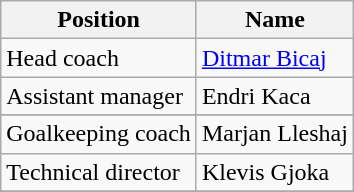<table class="wikitable">
<tr>
<th>Position</th>
<th>Name</th>
</tr>
<tr>
<td>Head coach</td>
<td> <a href='#'>Ditmar Bicaj</a></td>
</tr>
<tr>
<td>Assistant manager</td>
<td> Endri Kaca</td>
</tr>
<tr>
</tr>
<tr>
<td>Goalkeeping coach</td>
<td> Marjan Lleshaj</td>
</tr>
<tr>
<td>Technical director</td>
<td> Klevis Gjoka</td>
</tr>
<tr>
</tr>
</table>
